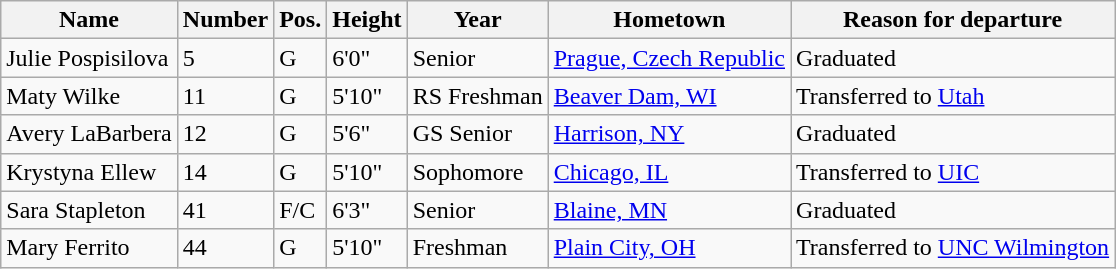<table class="wikitable sortable" border="1">
<tr>
<th>Name</th>
<th>Number</th>
<th>Pos.</th>
<th>Height</th>
<th>Year</th>
<th>Hometown</th>
<th class="unsortable">Reason for departure</th>
</tr>
<tr>
<td>Julie Pospisilova</td>
<td>5</td>
<td>G</td>
<td>6'0"</td>
<td>Senior</td>
<td><a href='#'>Prague, Czech Republic</a></td>
<td>Graduated</td>
</tr>
<tr>
<td>Maty Wilke</td>
<td>11</td>
<td>G</td>
<td>5'10"</td>
<td>RS Freshman</td>
<td><a href='#'>Beaver Dam, WI</a></td>
<td>Transferred to <a href='#'>Utah</a></td>
</tr>
<tr>
<td>Avery LaBarbera</td>
<td>12</td>
<td>G</td>
<td>5'6"</td>
<td>GS Senior</td>
<td><a href='#'>Harrison, NY</a></td>
<td>Graduated</td>
</tr>
<tr>
<td>Krystyna Ellew</td>
<td>14</td>
<td>G</td>
<td>5'10"</td>
<td>Sophomore</td>
<td><a href='#'>Chicago, IL</a></td>
<td>Transferred to <a href='#'>UIC</a></td>
</tr>
<tr>
<td>Sara Stapleton</td>
<td>41</td>
<td>F/C</td>
<td>6'3"</td>
<td>Senior</td>
<td><a href='#'>Blaine, MN</a></td>
<td>Graduated</td>
</tr>
<tr>
<td>Mary Ferrito</td>
<td>44</td>
<td>G</td>
<td>5'10"</td>
<td>Freshman</td>
<td><a href='#'>Plain City, OH</a></td>
<td>Transferred to <a href='#'>UNC Wilmington</a></td>
</tr>
</table>
